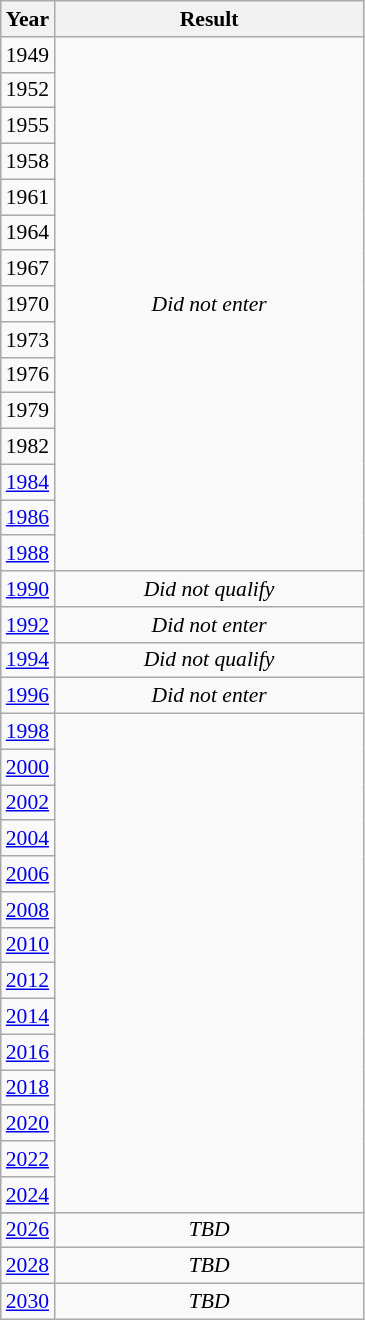<table class="wikitable" style="text-align: center; font-size:90%">
<tr>
<th>Year</th>
<th style="width:200px">Result</th>
</tr>
<tr>
<td> 1949</td>
<td rowspan="15"><em>Did not enter</em></td>
</tr>
<tr>
<td> 1952</td>
</tr>
<tr>
<td> 1955</td>
</tr>
<tr>
<td> 1958</td>
</tr>
<tr>
<td> 1961</td>
</tr>
<tr>
<td> 1964</td>
</tr>
<tr>
<td> 1967</td>
</tr>
<tr>
<td> 1970</td>
</tr>
<tr>
<td> 1973</td>
</tr>
<tr>
<td> 1976</td>
</tr>
<tr>
<td> 1979</td>
</tr>
<tr>
<td> 1982</td>
</tr>
<tr>
<td> <a href='#'>1984</a></td>
</tr>
<tr>
<td> <a href='#'>1986</a></td>
</tr>
<tr>
<td> <a href='#'>1988</a></td>
</tr>
<tr>
<td> <a href='#'>1990</a></td>
<td><em>Did not qualify</em></td>
</tr>
<tr>
<td> <a href='#'>1992</a></td>
<td><em>Did not enter</em></td>
</tr>
<tr>
<td> <a href='#'>1994</a></td>
<td><em>Did not qualify</em></td>
</tr>
<tr>
<td> <a href='#'>1996</a></td>
<td "rowspan=15"><em>Did not enter</em></td>
</tr>
<tr>
<td> <a href='#'>1998</a></td>
</tr>
<tr>
<td> <a href='#'>2000</a></td>
</tr>
<tr>
<td> <a href='#'>2002</a></td>
</tr>
<tr>
<td> <a href='#'>2004</a></td>
</tr>
<tr>
<td> <a href='#'>2006</a></td>
</tr>
<tr>
<td> <a href='#'>2008</a></td>
</tr>
<tr>
<td> <a href='#'>2010</a></td>
</tr>
<tr>
<td> <a href='#'>2012</a></td>
</tr>
<tr>
<td> <a href='#'>2014</a></td>
</tr>
<tr>
<td> <a href='#'>2016</a></td>
</tr>
<tr>
<td> <a href='#'>2018</a></td>
</tr>
<tr>
<td> <a href='#'>2020</a></td>
</tr>
<tr>
<td> <a href='#'>2022</a></td>
</tr>
<tr>
<td> <a href='#'>2024</a></td>
</tr>
<tr>
</tr>
<tr>
<td> <a href='#'>2026</a></td>
<td><em>TBD</em></td>
</tr>
<tr>
<td> <a href='#'>2028</a></td>
<td><em>TBD</em></td>
</tr>
<tr>
<td> <a href='#'>2030</a></td>
<td><em>TBD</em></td>
</tr>
</table>
